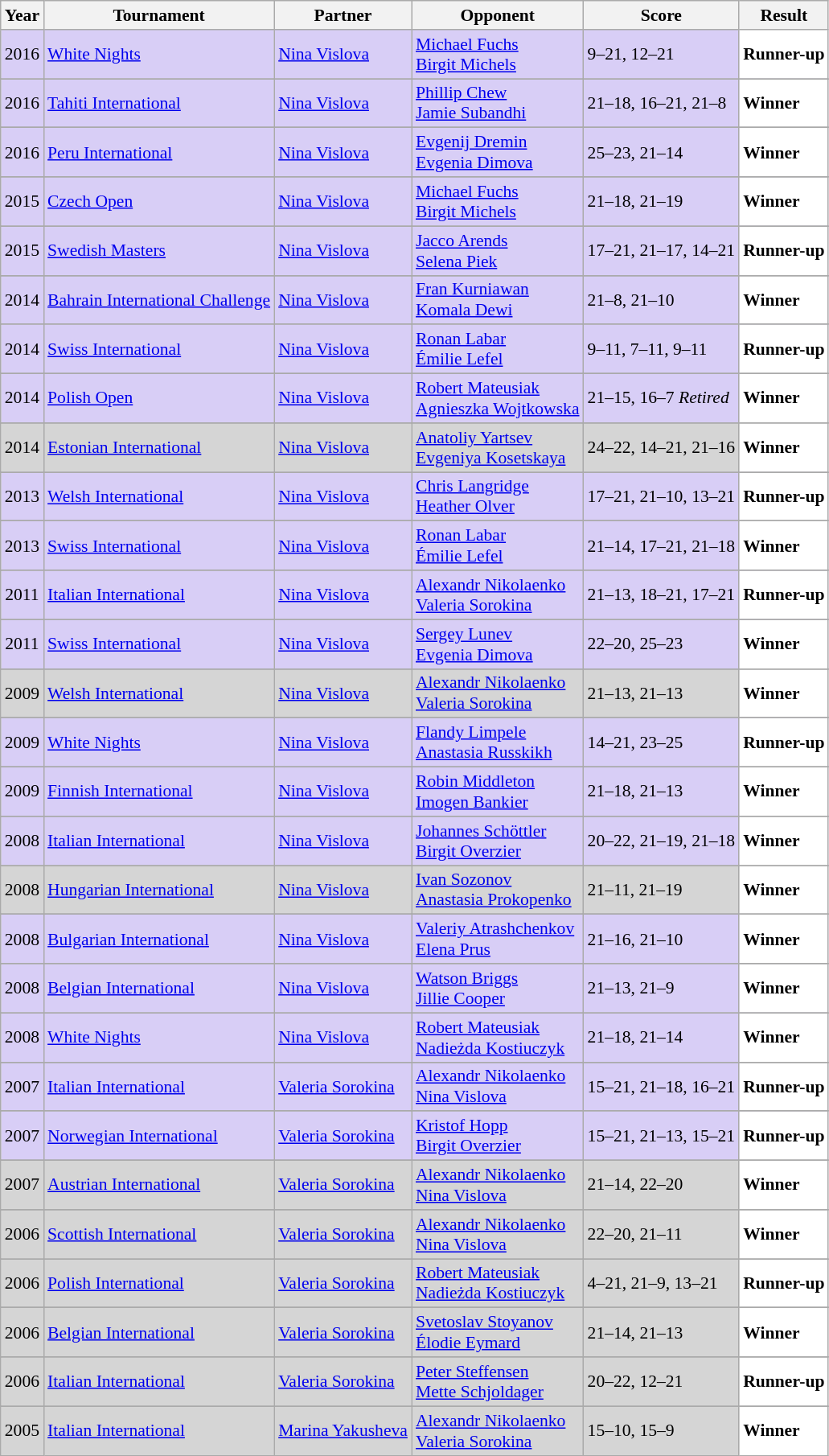<table class="sortable wikitable" style="font-size: 90%;">
<tr>
<th>Year</th>
<th>Tournament</th>
<th>Partner</th>
<th>Opponent</th>
<th>Score</th>
<th>Result</th>
</tr>
<tr style="background:#D8CEF6">
<td align="center">2016</td>
<td align="left"><a href='#'>White Nights</a></td>
<td align="left"> <a href='#'>Nina Vislova</a></td>
<td align="left"> <a href='#'>Michael Fuchs</a> <br>  <a href='#'>Birgit Michels</a></td>
<td align="left">9–21, 12–21</td>
<td style="text-align:left; background:white"> <strong>Runner-up</strong></td>
</tr>
<tr>
</tr>
<tr style="background:#D8CEF6">
<td align="center">2016</td>
<td align="left"><a href='#'>Tahiti International</a></td>
<td align="left"> <a href='#'>Nina Vislova</a></td>
<td align="left"> <a href='#'>Phillip Chew</a> <br>  <a href='#'>Jamie Subandhi</a></td>
<td align="left">21–18, 16–21, 21–8</td>
<td style="text-align:left; background:white"> <strong>Winner</strong></td>
</tr>
<tr>
</tr>
<tr style="background:#D8CEF6">
<td align="center">2016</td>
<td align="left"><a href='#'>Peru International</a></td>
<td align="left"> <a href='#'>Nina Vislova</a></td>
<td align="left"> <a href='#'>Evgenij Dremin</a> <br>  <a href='#'>Evgenia Dimova</a></td>
<td align="left">25–23, 21–14</td>
<td style="text-align:left; background:white"> <strong>Winner</strong></td>
</tr>
<tr>
</tr>
<tr style="background:#D8CEF6">
<td align="center">2015</td>
<td align="left"><a href='#'>Czech Open</a></td>
<td align="left"> <a href='#'>Nina Vislova</a></td>
<td align="left"> <a href='#'>Michael Fuchs</a> <br>  <a href='#'>Birgit Michels</a></td>
<td align="left">21–18, 21–19</td>
<td style="text-align:left; background:white"> <strong>Winner</strong></td>
</tr>
<tr>
</tr>
<tr style="background:#D8CEF6">
<td align="center">2015</td>
<td align="left"><a href='#'>Swedish Masters</a></td>
<td align="left"> <a href='#'>Nina Vislova</a></td>
<td align="left"> <a href='#'>Jacco Arends</a> <br>  <a href='#'>Selena Piek</a></td>
<td align="left">17–21, 21–17, 14–21</td>
<td style="text-align:left; background:white"> <strong>Runner-up</strong></td>
</tr>
<tr>
</tr>
<tr style="background:#D8CEF6">
<td align="center">2014</td>
<td align="left"><a href='#'>Bahrain International Challenge</a></td>
<td align="left"> <a href='#'>Nina Vislova</a></td>
<td align="left"> <a href='#'>Fran Kurniawan</a> <br>  <a href='#'>Komala Dewi</a></td>
<td align="left">21–8, 21–10</td>
<td style="text-align:left; background:white"> <strong>Winner</strong></td>
</tr>
<tr>
</tr>
<tr style="background:#D8CEF6">
<td align="center">2014</td>
<td align="left"><a href='#'>Swiss International</a></td>
<td align="left"> <a href='#'>Nina Vislova</a></td>
<td align="left"> <a href='#'>Ronan Labar</a> <br>  <a href='#'>Émilie Lefel</a></td>
<td align="left">9–11, 7–11, 9–11</td>
<td style="text-align:left; background:white"> <strong>Runner-up</strong></td>
</tr>
<tr>
</tr>
<tr style="background:#D8CEF6">
<td align="center">2014</td>
<td align="left"><a href='#'>Polish Open</a></td>
<td align="left"> <a href='#'>Nina Vislova</a></td>
<td align="left"> <a href='#'>Robert Mateusiak</a> <br>  <a href='#'>Agnieszka Wojtkowska</a></td>
<td align="left">21–15, 16–7 <em>Retired</em></td>
<td style="text-align:left; background:white"> <strong>Winner</strong></td>
</tr>
<tr>
</tr>
<tr style="background:#D5D5D5">
<td align="center">2014</td>
<td align="left"><a href='#'>Estonian International</a></td>
<td align="left"> <a href='#'>Nina Vislova</a></td>
<td align="left"> <a href='#'>Anatoliy Yartsev</a> <br>  <a href='#'>Evgeniya Kosetskaya</a></td>
<td align="left">24–22, 14–21, 21–16</td>
<td style="text-align:left; background:white"> <strong>Winner</strong></td>
</tr>
<tr>
</tr>
<tr style="background:#D8CEF6">
<td align="center">2013</td>
<td align="left"><a href='#'>Welsh International</a></td>
<td align="left"> <a href='#'>Nina Vislova</a></td>
<td align="left"> <a href='#'>Chris Langridge</a> <br>  <a href='#'>Heather Olver</a></td>
<td align="left">17–21, 21–10, 13–21</td>
<td style="text-align:left; background:white"> <strong>Runner-up</strong></td>
</tr>
<tr>
</tr>
<tr style="background:#D8CEF6">
<td align="center">2013</td>
<td align="left"><a href='#'>Swiss International</a></td>
<td align="left"> <a href='#'>Nina Vislova</a></td>
<td align="left"> <a href='#'>Ronan Labar</a> <br>  <a href='#'>Émilie Lefel</a></td>
<td align="left">21–14, 17–21, 21–18</td>
<td style="text-align:left; background:white"> <strong>Winner</strong></td>
</tr>
<tr>
</tr>
<tr style="background:#D8CEF6">
<td align="center">2011</td>
<td align="left"><a href='#'>Italian International</a></td>
<td align="left"> <a href='#'>Nina Vislova</a></td>
<td align="left"> <a href='#'>Alexandr Nikolaenko</a> <br>  <a href='#'>Valeria Sorokina</a></td>
<td align="left">21–13, 18–21, 17–21</td>
<td style="text-align:left; background:white"> <strong>Runner-up</strong></td>
</tr>
<tr>
</tr>
<tr style="background:#D8CEF6">
<td align="center">2011</td>
<td align="left"><a href='#'>Swiss International</a></td>
<td align="left"> <a href='#'>Nina Vislova</a></td>
<td align="left"> <a href='#'>Sergey Lunev</a> <br>  <a href='#'>Evgenia Dimova</a></td>
<td align="left">22–20, 25–23</td>
<td style="text-align:left; background:white"> <strong>Winner</strong></td>
</tr>
<tr>
</tr>
<tr style="background:#D5D5D5">
<td align="center">2009</td>
<td align="left"><a href='#'>Welsh International</a></td>
<td align="left"> <a href='#'>Nina Vislova</a></td>
<td align="left"> <a href='#'>Alexandr Nikolaenko</a> <br>  <a href='#'>Valeria Sorokina</a></td>
<td align="left">21–13, 21–13</td>
<td style="text-align:left; background:white"> <strong>Winner</strong></td>
</tr>
<tr>
</tr>
<tr style="background:#D8CEF6">
<td align="center">2009</td>
<td align="left"><a href='#'>White Nights</a></td>
<td align="left"> <a href='#'>Nina Vislova</a></td>
<td align="left"> <a href='#'>Flandy Limpele</a> <br>  <a href='#'>Anastasia Russkikh</a></td>
<td align="left">14–21, 23–25</td>
<td style="text-align:left; background:white"> <strong>Runner-up</strong></td>
</tr>
<tr>
</tr>
<tr style="background:#D8CEF6">
<td align="center">2009</td>
<td align="left"><a href='#'>Finnish International</a></td>
<td align="left"> <a href='#'>Nina Vislova</a></td>
<td align="left"> <a href='#'>Robin Middleton</a> <br>  <a href='#'>Imogen Bankier</a></td>
<td align="left">21–18, 21–13</td>
<td style="text-align:left; background:white"> <strong>Winner</strong></td>
</tr>
<tr>
</tr>
<tr style="background:#D8CEF6">
<td align="center">2008</td>
<td align="left"><a href='#'>Italian International</a></td>
<td align="left"> <a href='#'>Nina Vislova</a></td>
<td align="left"> <a href='#'>Johannes Schöttler</a> <br>  <a href='#'>Birgit Overzier</a></td>
<td align="left">20–22, 21–19, 21–18</td>
<td style="text-align:left; background:white"> <strong>Winner</strong></td>
</tr>
<tr>
</tr>
<tr style="background:#D5D5D5">
<td align="center">2008</td>
<td align="left"><a href='#'>Hungarian International</a></td>
<td align="left"> <a href='#'>Nina Vislova</a></td>
<td align="left"> <a href='#'>Ivan Sozonov</a> <br>  <a href='#'>Anastasia Prokopenko</a></td>
<td align="left">21–11, 21–19</td>
<td style="text-align:left; background:white"> <strong>Winner</strong></td>
</tr>
<tr>
</tr>
<tr style="background:#D8CEF6">
<td align="center">2008</td>
<td align="left"><a href='#'>Bulgarian International</a></td>
<td align="left"> <a href='#'>Nina Vislova</a></td>
<td align="left"> <a href='#'>Valeriy Atrashchenkov</a> <br>  <a href='#'>Elena Prus</a></td>
<td align="left">21–16, 21–10</td>
<td style="text-align:left; background:white"> <strong>Winner</strong></td>
</tr>
<tr>
</tr>
<tr style="background:#D8CEF6">
<td align="center">2008</td>
<td align="left"><a href='#'>Belgian International</a></td>
<td align="left"> <a href='#'>Nina Vislova</a></td>
<td align="left"> <a href='#'>Watson Briggs</a> <br>  <a href='#'>Jillie Cooper</a></td>
<td align="left">21–13, 21–9</td>
<td style="text-align:left; background:white"> <strong>Winner</strong></td>
</tr>
<tr>
</tr>
<tr style="background:#D8CEF6">
<td align="center">2008</td>
<td align="left"><a href='#'>White Nights</a></td>
<td align="left"> <a href='#'>Nina Vislova</a></td>
<td align="left"> <a href='#'>Robert Mateusiak</a> <br>  <a href='#'>Nadieżda Kostiuczyk</a></td>
<td align="left">21–18, 21–14</td>
<td style="text-align:left; background:white"> <strong>Winner</strong></td>
</tr>
<tr>
</tr>
<tr style="background:#D8CEF6">
<td align="center">2007</td>
<td align="left"><a href='#'>Italian International</a></td>
<td align="left"> <a href='#'>Valeria Sorokina</a></td>
<td align="left"> <a href='#'>Alexandr Nikolaenko</a> <br>  <a href='#'>Nina Vislova</a></td>
<td align="left">15–21, 21–18, 16–21</td>
<td style="text-align:left; background:white"> <strong>Runner-up</strong></td>
</tr>
<tr>
</tr>
<tr style="background:#D8CEF6">
<td align="center">2007</td>
<td align="left"><a href='#'>Norwegian International</a></td>
<td align="left"> <a href='#'>Valeria Sorokina</a></td>
<td align="left"> <a href='#'>Kristof Hopp</a> <br>  <a href='#'>Birgit Overzier</a></td>
<td align="left">15–21, 21–13, 15–21</td>
<td style="text-align:left; background:white"> <strong>Runner-up</strong></td>
</tr>
<tr>
</tr>
<tr style="background:#D5D5D5">
<td align="center">2007</td>
<td align="left"><a href='#'>Austrian International</a></td>
<td align="left"> <a href='#'>Valeria Sorokina</a></td>
<td align="left"> <a href='#'>Alexandr Nikolaenko</a><br>  <a href='#'>Nina Vislova</a></td>
<td align="left">21–14, 22–20</td>
<td style="text-align:left; background:white"> <strong>Winner</strong></td>
</tr>
<tr>
</tr>
<tr style="background:#D5D5D5">
<td align="center">2006</td>
<td align="left"><a href='#'>Scottish International</a></td>
<td align="left"> <a href='#'>Valeria Sorokina</a></td>
<td align="left"> <a href='#'>Alexandr Nikolaenko</a> <br>  <a href='#'>Nina Vislova</a></td>
<td align="left">22–20, 21–11</td>
<td style="text-align:left; background:white"> <strong>Winner</strong></td>
</tr>
<tr>
</tr>
<tr style="background:#D5D5D5">
<td align="center">2006</td>
<td align="left"><a href='#'>Polish International</a></td>
<td align="left"> <a href='#'>Valeria Sorokina</a></td>
<td align="left"> <a href='#'>Robert Mateusiak</a> <br>  <a href='#'>Nadieżda Kostiuczyk</a></td>
<td align="left">4–21, 21–9, 13–21</td>
<td style="text-align:left; background:white"> <strong>Runner-up</strong></td>
</tr>
<tr>
</tr>
<tr style="background:#D5D5D5">
<td align="center">2006</td>
<td align="left"><a href='#'>Belgian International</a></td>
<td align="left"> <a href='#'>Valeria Sorokina</a></td>
<td align="left"> <a href='#'>Svetoslav Stoyanov</a><br>  <a href='#'>Élodie Eymard</a></td>
<td align="left">21–14, 21–13</td>
<td style="text-align:left; background:white"> <strong>Winner</strong></td>
</tr>
<tr>
</tr>
<tr style="background:#D5D5D5">
<td align="center">2006</td>
<td align="left"><a href='#'>Italian International</a></td>
<td align="left"> <a href='#'>Valeria Sorokina</a></td>
<td align="left"> <a href='#'>Peter Steffensen</a> <br>  <a href='#'>Mette Schjoldager</a></td>
<td align="left">20–22, 12–21</td>
<td style="text-align:left; background:white"> <strong>Runner-up</strong></td>
</tr>
<tr>
</tr>
<tr style="background:#D5D5D5">
<td align="center">2005</td>
<td align="left"><a href='#'>Italian International</a></td>
<td align="left"> <a href='#'>Marina Yakusheva</a></td>
<td align="left"> <a href='#'>Alexandr Nikolaenko</a> <br>  <a href='#'>Valeria Sorokina</a></td>
<td align="left">15–10, 15–9</td>
<td style="text-align:left; background:white"> <strong>Winner</strong></td>
</tr>
</table>
